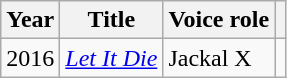<table class="wikitable sortable">
<tr>
<th scope="col">Year</th>
<th scope="col">Title</th>
<th scope="col">Voice role</th>
<th scope="col" class="unsortable"></th>
</tr>
<tr>
<td>2016</td>
<td><em><a href='#'>Let It Die</a></em></td>
<td>Jackal X</td>
<td style="text-align:center;"></td>
</tr>
</table>
